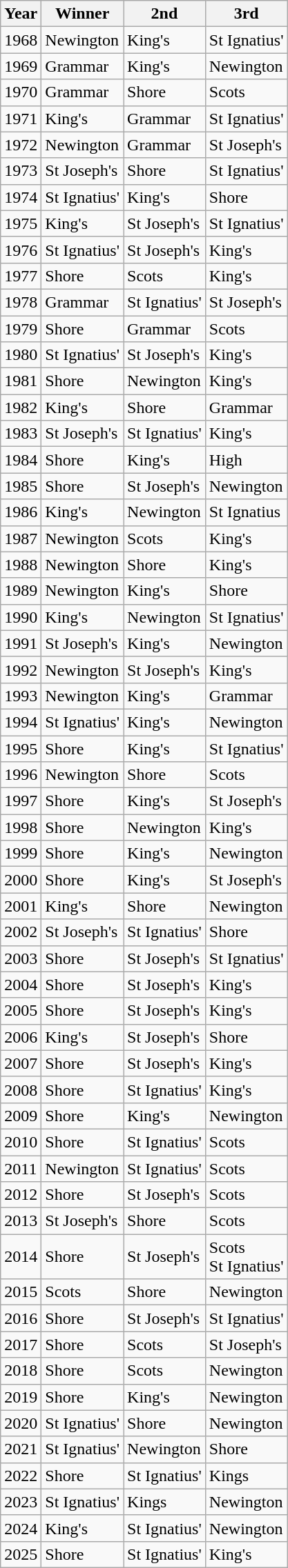<table class="wikitable">
<tr>
<th>Year</th>
<th>Winner</th>
<th>2nd</th>
<th>3rd</th>
</tr>
<tr>
<td>1968</td>
<td>Newington</td>
<td>King's</td>
<td>St Ignatius'</td>
</tr>
<tr>
<td>1969</td>
<td>Grammar</td>
<td>King's</td>
<td>Newington</td>
</tr>
<tr>
<td>1970</td>
<td>Grammar</td>
<td>Shore</td>
<td>Scots</td>
</tr>
<tr>
<td>1971</td>
<td>King's</td>
<td>Grammar</td>
<td>St Ignatius'</td>
</tr>
<tr>
<td>1972</td>
<td>Newington</td>
<td>Grammar</td>
<td>St Joseph's</td>
</tr>
<tr>
<td>1973</td>
<td>St Joseph's</td>
<td>Shore</td>
<td>St Ignatius'</td>
</tr>
<tr>
<td>1974</td>
<td>St Ignatius'</td>
<td>King's</td>
<td>Shore</td>
</tr>
<tr>
<td>1975</td>
<td>King's</td>
<td>St Joseph's</td>
<td>St Ignatius'</td>
</tr>
<tr>
<td>1976</td>
<td>St Ignatius'</td>
<td>St Joseph's</td>
<td>King's</td>
</tr>
<tr>
<td>1977</td>
<td>Shore</td>
<td>Scots</td>
<td>King's</td>
</tr>
<tr>
<td>1978</td>
<td>Grammar</td>
<td>St Ignatius'</td>
<td>St Joseph's</td>
</tr>
<tr>
<td>1979</td>
<td>Shore</td>
<td>Grammar</td>
<td>Scots</td>
</tr>
<tr>
<td>1980</td>
<td>St Ignatius'</td>
<td>St Joseph's</td>
<td>King's</td>
</tr>
<tr>
<td>1981</td>
<td>Shore</td>
<td>Newington</td>
<td>King's</td>
</tr>
<tr>
<td>1982</td>
<td>King's</td>
<td>Shore</td>
<td>Grammar</td>
</tr>
<tr>
<td>1983</td>
<td>St Joseph's</td>
<td>St Ignatius'</td>
<td>King's</td>
</tr>
<tr>
<td>1984</td>
<td>Shore</td>
<td>King's</td>
<td>High</td>
</tr>
<tr>
<td>1985</td>
<td>Shore</td>
<td>St Joseph's</td>
<td>Newington</td>
</tr>
<tr>
<td>1986</td>
<td>King's</td>
<td>Newington</td>
<td>St Ignatius</td>
</tr>
<tr>
<td>1987</td>
<td>Newington</td>
<td>Scots</td>
<td>King's</td>
</tr>
<tr>
<td>1988</td>
<td>Newington</td>
<td>Shore</td>
<td>King's</td>
</tr>
<tr>
<td>1989</td>
<td>Newington</td>
<td>King's</td>
<td>Shore</td>
</tr>
<tr>
<td>1990</td>
<td>King's</td>
<td>Newington</td>
<td>St Ignatius'</td>
</tr>
<tr>
<td>1991</td>
<td>St Joseph's</td>
<td>King's</td>
<td>Newington</td>
</tr>
<tr>
<td>1992</td>
<td>Newington</td>
<td>St Joseph's</td>
<td>King's</td>
</tr>
<tr>
<td>1993</td>
<td>Newington</td>
<td>King's</td>
<td>Grammar</td>
</tr>
<tr>
<td>1994</td>
<td>St Ignatius'</td>
<td>King's</td>
<td>Newington</td>
</tr>
<tr>
<td>1995</td>
<td>Shore</td>
<td>King's</td>
<td>St Ignatius'</td>
</tr>
<tr>
<td>1996</td>
<td>Newington</td>
<td>Shore</td>
<td>Scots</td>
</tr>
<tr>
<td>1997</td>
<td>Shore</td>
<td>King's</td>
<td>St Joseph's</td>
</tr>
<tr>
<td>1998</td>
<td>Shore</td>
<td>Newington</td>
<td>King's</td>
</tr>
<tr>
<td>1999</td>
<td>Shore</td>
<td>King's</td>
<td>Newington</td>
</tr>
<tr>
<td>2000</td>
<td>Shore</td>
<td>King's</td>
<td>St Joseph's</td>
</tr>
<tr>
<td>2001</td>
<td>King's</td>
<td>Shore</td>
<td>Newington</td>
</tr>
<tr>
<td>2002</td>
<td>St Joseph's</td>
<td>St Ignatius'</td>
<td>Shore</td>
</tr>
<tr>
<td>2003</td>
<td>Shore</td>
<td>St Joseph's</td>
<td>St Ignatius'</td>
</tr>
<tr>
<td>2004</td>
<td>Shore</td>
<td>St Joseph's</td>
<td>King's</td>
</tr>
<tr>
<td>2005</td>
<td>Shore</td>
<td>St Joseph's</td>
<td>King's</td>
</tr>
<tr>
<td>2006</td>
<td>King's</td>
<td>St Joseph's</td>
<td>Shore</td>
</tr>
<tr>
<td>2007</td>
<td>Shore</td>
<td>St Joseph's</td>
<td>King's</td>
</tr>
<tr>
<td>2008</td>
<td>Shore</td>
<td>St Ignatius'</td>
<td>King's</td>
</tr>
<tr>
<td>2009</td>
<td>Shore</td>
<td>King's</td>
<td>Newington</td>
</tr>
<tr>
<td>2010</td>
<td>Shore</td>
<td>St Ignatius'</td>
<td>Scots</td>
</tr>
<tr>
<td>2011</td>
<td>Newington</td>
<td>St Ignatius'</td>
<td>Scots</td>
</tr>
<tr>
<td>2012</td>
<td>Shore</td>
<td>St Joseph's</td>
<td>Scots</td>
</tr>
<tr>
<td>2013</td>
<td>St Joseph's</td>
<td>Shore</td>
<td>Scots</td>
</tr>
<tr>
<td>2014</td>
<td>Shore</td>
<td>St Joseph's</td>
<td>Scots<br>St Ignatius'</td>
</tr>
<tr>
<td>2015</td>
<td>Scots</td>
<td>Shore</td>
<td>Newington</td>
</tr>
<tr>
<td>2016</td>
<td>Shore</td>
<td>St Joseph's</td>
<td>St Ignatius'</td>
</tr>
<tr>
<td>2017</td>
<td>Shore</td>
<td>Scots</td>
<td>St Joseph's</td>
</tr>
<tr>
<td>2018</td>
<td>Shore</td>
<td>Scots</td>
<td>Newington</td>
</tr>
<tr>
<td>2019</td>
<td>Shore</td>
<td>King's</td>
<td>Newington</td>
</tr>
<tr>
<td>2020</td>
<td>St Ignatius'</td>
<td>Shore</td>
<td>Newington</td>
</tr>
<tr>
<td>2021</td>
<td>St Ignatius'</td>
<td>Newington</td>
<td>Shore</td>
</tr>
<tr>
<td>2022</td>
<td>Shore</td>
<td>St Ignatius'</td>
<td>Kings</td>
</tr>
<tr>
<td>2023</td>
<td>St Ignatius'</td>
<td>Kings</td>
<td>Newington</td>
</tr>
<tr>
<td>2024</td>
<td>King's</td>
<td>St Ignatius'</td>
<td>Newington</td>
</tr>
<tr>
<td>2025</td>
<td>Shore</td>
<td>St Ignatius'</td>
<td>King's</td>
</tr>
</table>
